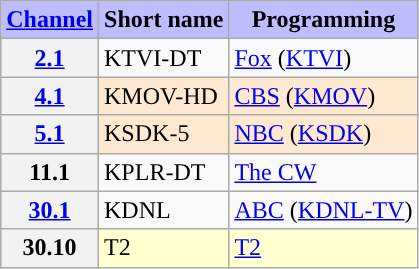<table class="wikitable">
<tr>
<th style="background-color: #bdbdff" scope = "col"><a href='#'>Channel</a></th>
<th style="background-color: #bdbdff" scope = "col">Short name</th>
<th style="background-color: #bdbdff" scope = "col">Programming</th>
</tr>
<tr>
<th scope = "row"><a href='#'>2.1</a></th>
<td>KTVI-DT</td>
<td><a href='#'>Fox</a> (<a href='#'>KTVI</a>)</td>
</tr>
<tr>
<th scope = "row"><a href='#'>4.1</a></th>
<td style="background-color:#ffe8d0">KMOV-HD</td>
<td style="background-color:#ffe8d0"><a href='#'>CBS</a> (<a href='#'>KMOV</a>) </td>
</tr>
<tr>
<th scope = "row"><a href='#'>5.1</a></th>
<td style="background-color:#ffe8d0">KSDK-5</td>
<td style="background-color:#ffe8d0"><a href='#'>NBC</a> (<a href='#'>KSDK</a>) </td>
</tr>
<tr>
<th scope = "row">11.1</th>
<td>KPLR-DT</td>
<td><a href='#'>The CW</a></td>
</tr>
<tr>
<th scope = "row"><a href='#'>30.1</a></th>
<td>KDNL</td>
<td><a href='#'>ABC</a> (<a href='#'>KDNL-TV</a>)</td>
</tr>
<tr>
<th scope = "row">30.10</th>
<td style="background-color:#ffffd0">T2</td>
<td style="background-color:#ffffd0"><a href='#'>T2</a></td>
</tr>
</table>
